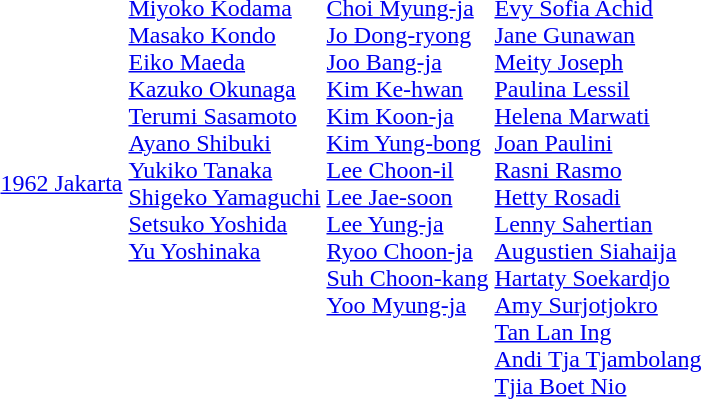<table>
<tr>
<td><a href='#'>1962 Jakarta</a></td>
<td valign=top><br><a href='#'>Miyoko Kodama</a><br><a href='#'>Masako Kondo</a><br><a href='#'>Eiko Maeda</a><br><a href='#'>Kazuko Okunaga</a><br><a href='#'>Terumi Sasamoto</a><br><a href='#'>Ayano Shibuki</a><br><a href='#'>Yukiko Tanaka</a><br><a href='#'>Shigeko Yamaguchi</a><br><a href='#'>Setsuko Yoshida</a><br><a href='#'>Yu Yoshinaka</a></td>
<td valign=top><br><a href='#'>Choi Myung-ja</a><br><a href='#'>Jo Dong-ryong</a><br><a href='#'>Joo Bang-ja</a><br><a href='#'>Kim Ke-hwan</a><br><a href='#'>Kim Koon-ja</a><br><a href='#'>Kim Yung-bong</a><br><a href='#'>Lee Choon-il</a><br><a href='#'>Lee Jae-soon</a><br><a href='#'>Lee Yung-ja</a><br><a href='#'>Ryoo Choon-ja</a><br><a href='#'>Suh Choon-kang</a><br><a href='#'>Yoo Myung-ja</a></td>
<td><br><a href='#'>Evy Sofia Achid</a><br><a href='#'>Jane Gunawan</a><br><a href='#'>Meity Joseph</a><br><a href='#'>Paulina Lessil</a><br><a href='#'>Helena Marwati</a><br><a href='#'>Joan Paulini</a><br><a href='#'>Rasni Rasmo</a><br><a href='#'>Hetty Rosadi</a><br><a href='#'>Lenny Sahertian</a><br><a href='#'>Augustien Siahaija</a><br><a href='#'>Hartaty Soekardjo</a><br><a href='#'>Amy Surjotjokro</a><br><a href='#'>Tan Lan Ing</a><br><a href='#'>Andi Tja Tjambolang</a><br><a href='#'>Tjia Boet Nio</a></td>
</tr>
</table>
